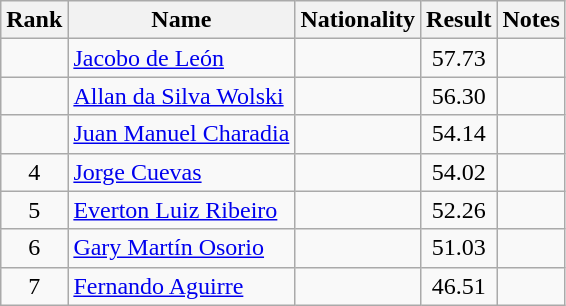<table class="wikitable sortable" style="text-align:center">
<tr>
<th>Rank</th>
<th>Name</th>
<th>Nationality</th>
<th>Result</th>
<th>Notes</th>
</tr>
<tr>
<td align=center></td>
<td align=left><a href='#'>Jacobo de León</a></td>
<td align=left></td>
<td>57.73</td>
<td></td>
</tr>
<tr>
<td align=center></td>
<td align=left><a href='#'>Allan da Silva Wolski</a></td>
<td align=left></td>
<td>56.30</td>
<td></td>
</tr>
<tr>
<td align=center></td>
<td align=left><a href='#'>Juan Manuel Charadia</a></td>
<td align=left></td>
<td>54.14</td>
<td></td>
</tr>
<tr>
<td align=center>4</td>
<td align=left><a href='#'>Jorge Cuevas</a></td>
<td align=left></td>
<td>54.02</td>
<td></td>
</tr>
<tr>
<td align=center>5</td>
<td align=left><a href='#'>Everton Luiz Ribeiro</a></td>
<td align=left></td>
<td>52.26</td>
<td></td>
</tr>
<tr>
<td align=center>6</td>
<td align=left><a href='#'>Gary Martín Osorio</a></td>
<td align=left></td>
<td>51.03</td>
<td></td>
</tr>
<tr>
<td align=center>7</td>
<td align=left><a href='#'>Fernando Aguirre</a></td>
<td align=left></td>
<td>46.51</td>
<td></td>
</tr>
</table>
